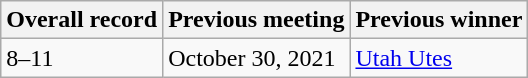<table class="wikitable">
<tr>
<th>Overall record</th>
<th>Previous meeting</th>
<th>Previous winner</th>
</tr>
<tr>
<td>8–11</td>
<td>October 30, 2021</td>
<td><a href='#'>Utah Utes</a></td>
</tr>
</table>
